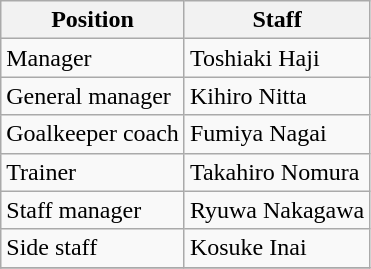<table class="wikitable">
<tr>
<th>Position</th>
<th>Staff</th>
</tr>
<tr>
<td>Manager</td>
<td> Toshiaki Haji</td>
</tr>
<tr>
<td>General manager</td>
<td> Kihiro Nitta</td>
</tr>
<tr>
<td>Goalkeeper coach</td>
<td> Fumiya Nagai</td>
</tr>
<tr>
<td>Trainer</td>
<td> Takahiro Nomura</td>
</tr>
<tr>
<td>Staff manager</td>
<td> Ryuwa Nakagawa</td>
</tr>
<tr>
<td>Side staff</td>
<td> Kosuke Inai</td>
</tr>
<tr>
</tr>
</table>
